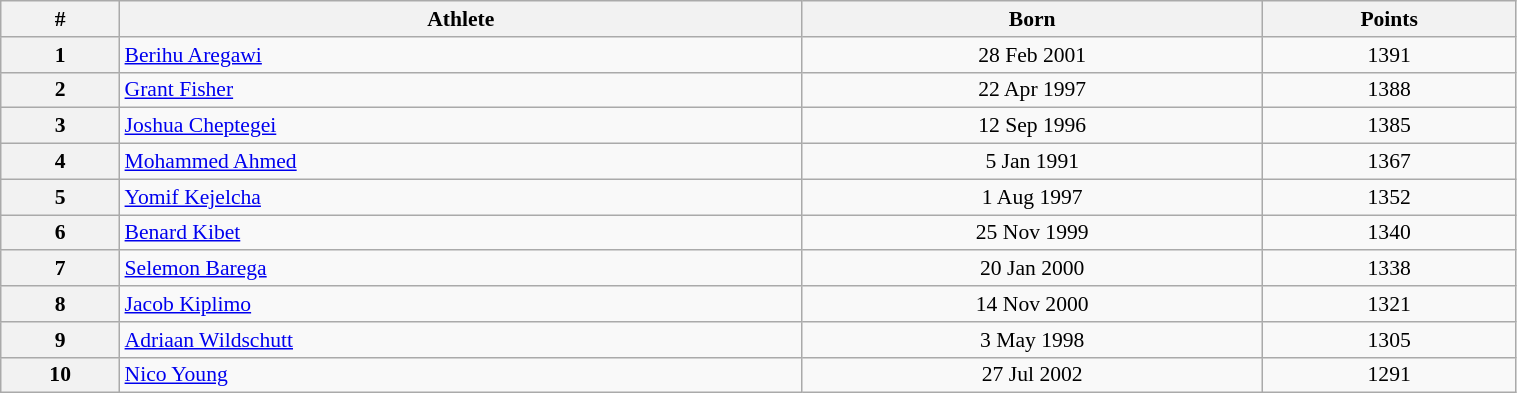<table class="wikitable" width=80% style="font-size:90%; text-align:center;">
<tr>
<th>#</th>
<th>Athlete</th>
<th>Born</th>
<th>Points</th>
</tr>
<tr>
<th>1</th>
<td align=left> <a href='#'>Berihu Aregawi</a></td>
<td>28 Feb 2001</td>
<td>1391</td>
</tr>
<tr>
<th>2</th>
<td align=left> <a href='#'>Grant Fisher</a></td>
<td>22 Apr 1997</td>
<td>1388</td>
</tr>
<tr>
<th>3</th>
<td align=left> <a href='#'>Joshua Cheptegei</a></td>
<td>12 Sep 1996</td>
<td>1385</td>
</tr>
<tr>
<th>4</th>
<td align=left> <a href='#'>Mohammed Ahmed</a></td>
<td>5 Jan 1991</td>
<td>1367</td>
</tr>
<tr>
<th>5</th>
<td align=left> <a href='#'>Yomif Kejelcha</a></td>
<td>1 Aug 1997</td>
<td>1352</td>
</tr>
<tr>
<th>6</th>
<td align=left> <a href='#'>Benard Kibet</a></td>
<td>25 Nov 1999</td>
<td>1340</td>
</tr>
<tr>
<th>7</th>
<td align=left> <a href='#'>Selemon Barega</a></td>
<td>20 Jan 2000</td>
<td>1338</td>
</tr>
<tr>
<th>8</th>
<td align=left> <a href='#'>Jacob Kiplimo</a></td>
<td>14 Nov 2000</td>
<td>1321</td>
</tr>
<tr>
<th>9</th>
<td align=left> <a href='#'>Adriaan Wildschutt</a></td>
<td>3 May 1998</td>
<td>1305</td>
</tr>
<tr>
<th>10</th>
<td align=left> <a href='#'>Nico Young</a></td>
<td>27 Jul 2002</td>
<td>1291</td>
</tr>
</table>
